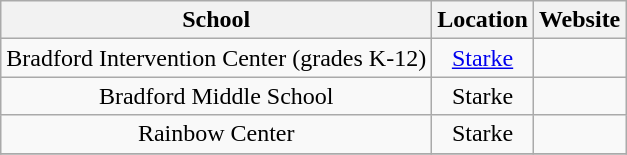<table class="wikitable" style="text-align:center">
<tr>
<th>School</th>
<th>Location</th>
<th>Website</th>
</tr>
<tr>
<td>Bradford Intervention Center (grades K-12)</td>
<td><a href='#'>Starke</a></td>
<td></td>
</tr>
<tr>
<td>Bradford Middle School</td>
<td>Starke</td>
<td></td>
</tr>
<tr>
<td>Rainbow Center</td>
<td>Starke</td>
<td></td>
</tr>
<tr>
</tr>
</table>
